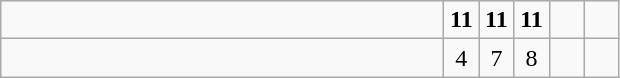<table class="wikitable">
<tr>
<td style="width:18em"><strong></strong></td>
<td align=center style="width:1em"><strong>11</strong></td>
<td align=center style="width:1em"><strong>11</strong></td>
<td align=center style="width:1em"><strong>11</strong></td>
<td align=center style="width:1em"></td>
<td align=center style="width:1em"></td>
</tr>
<tr>
<td style="width:18em"></td>
<td align=center style="width:1em">4</td>
<td align=center style="width:1em">7</td>
<td align=center style="width:1em">8</td>
<td align=center style="width:1em"></td>
<td align=center style="width:1em"></td>
</tr>
</table>
